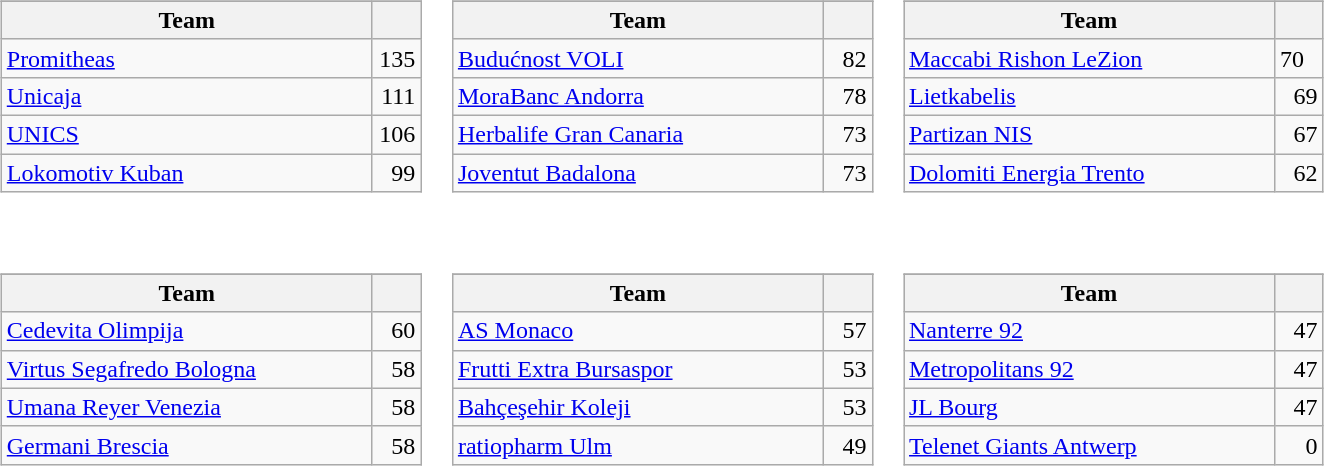<table>
<tr valign=top>
<td><br><table class="wikitable">
<tr>
</tr>
<tr>
<th width=240>Team</th>
<th width=25></th>
</tr>
<tr>
<td> <a href='#'>Promitheas</a></td>
<td align=right>135</td>
</tr>
<tr>
<td> <a href='#'>Unicaja</a></td>
<td align=right>111</td>
</tr>
<tr>
<td> <a href='#'>UNICS</a></td>
<td align=right>106</td>
</tr>
<tr>
<td> <a href='#'>Lokomotiv Kuban</a></td>
<td align=right>99</td>
</tr>
</table>
</td>
<td><br><table class="wikitable">
<tr>
</tr>
<tr>
<th width=240>Team</th>
<th width=25></th>
</tr>
<tr>
<td> <a href='#'>Budućnost VOLI</a></td>
<td align=right>82</td>
</tr>
<tr>
<td> <a href='#'>MoraBanc Andorra</a></td>
<td align=right>78</td>
</tr>
<tr>
<td> <a href='#'>Herbalife Gran Canaria</a></td>
<td align=right>73</td>
</tr>
<tr>
<td> <a href='#'>Joventut Badalona</a></td>
<td align=right>73</td>
</tr>
</table>
</td>
<td><br><table class="wikitable">
<tr>
</tr>
<tr>
<th width=240>Team</th>
<th width=25></th>
</tr>
<tr>
<td> <a href='#'>Maccabi Rishon LeZion</a></td>
<td>70</td>
</tr>
<tr>
<td> <a href='#'>Lietkabelis</a></td>
<td align=right>69</td>
</tr>
<tr>
<td> <a href='#'>Partizan NIS</a></td>
<td align=right>67</td>
</tr>
<tr>
<td> <a href='#'>Dolomiti Energia Trento</a></td>
<td align=right>62</td>
</tr>
</table>
</td>
</tr>
<tr>
<td><br><table class="wikitable">
<tr>
</tr>
<tr>
<th width=240>Team</th>
<th width=25></th>
</tr>
<tr>
<td> <a href='#'>Cedevita Olimpija</a></td>
<td align=right>60</td>
</tr>
<tr>
<td> <a href='#'>Virtus Segafredo Bologna</a></td>
<td align=right>58</td>
</tr>
<tr>
<td> <a href='#'>Umana Reyer Venezia</a></td>
<td align=right>58</td>
</tr>
<tr>
<td> <a href='#'>Germani Brescia</a></td>
<td align=right>58</td>
</tr>
</table>
</td>
<td><br><table class="wikitable">
<tr>
</tr>
<tr>
<th width=240>Team</th>
<th width=25></th>
</tr>
<tr>
<td> <a href='#'>AS Monaco</a></td>
<td align=right>57</td>
</tr>
<tr>
<td> <a href='#'>Frutti Extra Bursaspor</a></td>
<td align=right>53</td>
</tr>
<tr>
<td> <a href='#'>Bahçeşehir Koleji</a></td>
<td align=right>53</td>
</tr>
<tr>
<td> <a href='#'>ratiopharm Ulm</a></td>
<td align=right>49</td>
</tr>
</table>
</td>
<td><br><table class="wikitable">
<tr>
</tr>
<tr>
<th width=240>Team</th>
<th width=25></th>
</tr>
<tr>
<td> <a href='#'>Nanterre 92</a></td>
<td align=right>47</td>
</tr>
<tr>
<td> <a href='#'>Metropolitans 92</a></td>
<td align=right>47</td>
</tr>
<tr>
<td> <a href='#'>JL Bourg</a></td>
<td align=right>47</td>
</tr>
<tr>
<td> <a href='#'>Telenet Giants Antwerp</a></td>
<td align=right>0</td>
</tr>
</table>
</td>
</tr>
</table>
